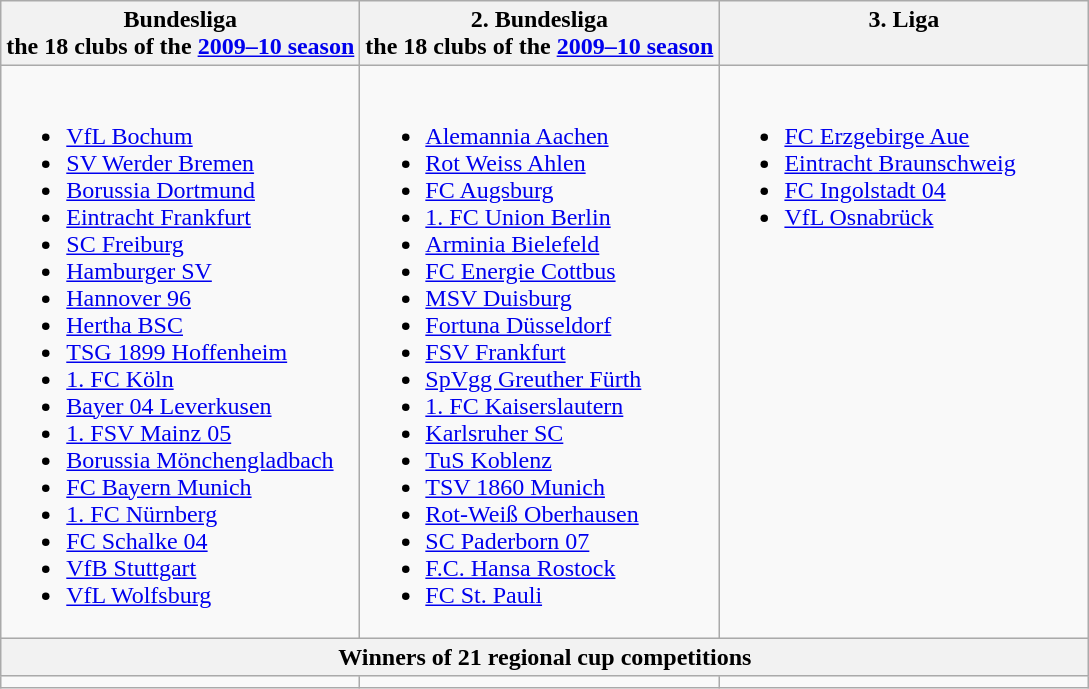<table class="wikitable">
<tr style="vertical-align: top;">
<th style="width: 33%;">Bundesliga<br><span>the 18 clubs of the <a href='#'>2009–10 season</a></span></th>
<th style="width: 33%;">2. Bundesliga<br><span>the 18 clubs of the <a href='#'>2009–10 season</a></span></th>
<th style="width: 34%;">3. Liga<br><span></span></th>
</tr>
<tr style="vertical-align: top;">
<td><br><ul><li><a href='#'>VfL Bochum</a></li><li><a href='#'>SV Werder Bremen</a></li><li><a href='#'>Borussia Dortmund</a></li><li><a href='#'>Eintracht Frankfurt</a></li><li><a href='#'>SC Freiburg</a></li><li><a href='#'>Hamburger SV</a></li><li><a href='#'>Hannover 96</a></li><li><a href='#'>Hertha BSC</a></li><li><a href='#'>TSG 1899 Hoffenheim</a></li><li><a href='#'>1. FC Köln</a></li><li><a href='#'>Bayer 04 Leverkusen</a></li><li><a href='#'>1. FSV Mainz 05</a></li><li><a href='#'>Borussia Mönchengladbach</a></li><li><a href='#'>FC Bayern Munich</a></li><li><a href='#'>1. FC Nürnberg</a></li><li><a href='#'>FC Schalke 04</a></li><li><a href='#'>VfB Stuttgart</a></li><li><a href='#'>VfL Wolfsburg</a></li></ul></td>
<td><br><ul><li><a href='#'>Alemannia Aachen</a></li><li><a href='#'>Rot Weiss Ahlen</a></li><li><a href='#'>FC Augsburg</a></li><li><a href='#'>1. FC Union Berlin</a></li><li><a href='#'>Arminia Bielefeld</a></li><li><a href='#'>FC Energie Cottbus</a></li><li><a href='#'>MSV Duisburg</a></li><li><a href='#'>Fortuna Düsseldorf</a></li><li><a href='#'>FSV Frankfurt</a></li><li><a href='#'>SpVgg Greuther Fürth</a></li><li><a href='#'>1. FC Kaiserslautern</a></li><li><a href='#'>Karlsruher SC</a></li><li><a href='#'>TuS Koblenz</a></li><li><a href='#'>TSV 1860 Munich</a></li><li><a href='#'>Rot-Weiß Oberhausen</a></li><li><a href='#'>SC Paderborn 07</a></li><li><a href='#'>F.C. Hansa Rostock</a></li><li><a href='#'>FC St. Pauli</a></li></ul></td>
<td><br><ul><li><a href='#'>FC Erzgebirge Aue</a></li><li><a href='#'>Eintracht Braunschweig</a></li><li><a href='#'>FC Ingolstadt 04</a></li><li><a href='#'>VfL Osnabrück</a></li></ul></td>
</tr>
<tr>
<th colspan="3">Winners of 21 regional cup competitions</th>
</tr>
<tr style="vertical-align: top;">
<td></td>
<td></td>
<td></td>
</tr>
</table>
